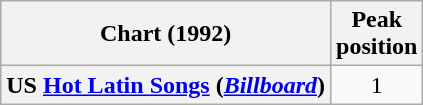<table class="wikitable plainrowheaders" style="text-align:center">
<tr>
<th scope="col">Chart (1992)</th>
<th scope="col">Peak<br>position</th>
</tr>
<tr>
<th scope="row">US <a href='#'>Hot Latin Songs</a> (<a href='#'><em>Billboard</em></a>)</th>
<td>1</td>
</tr>
</table>
